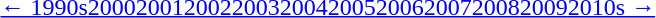<table id=toc class=toc summary=Contents>
<tr>
<th></th>
</tr>
<tr>
<td align=center><a href='#'>← 1990s</a><a href='#'>2000</a><a href='#'>2001</a><a href='#'>2002</a><a href='#'>2003</a><a href='#'>2004</a><a href='#'>2005</a><a href='#'>2006</a><a href='#'>2007</a><a href='#'>2008</a><a href='#'>2009</a><a href='#'>2010s →</a></td>
</tr>
</table>
